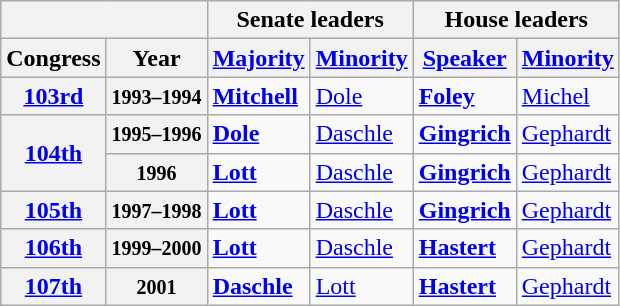<table class="wikitable" style="margin-left:1em">
<tr>
<th colspan=2></th>
<th colspan=2>Senate leaders</th>
<th colspan=2>House leaders</th>
</tr>
<tr>
<th>Congress</th>
<th>Year</th>
<th><a href='#'>Majority</a></th>
<th><a href='#'>Minority</a></th>
<th><a href='#'>Speaker</a></th>
<th><a href='#'>Minority</a></th>
</tr>
<tr>
<th><a href='#'>103rd</a></th>
<th><small>1993–1994</small></th>
<td><strong><a href='#'>Mitchell</a></strong></td>
<td><a href='#'>Dole</a></td>
<td><strong><a href='#'>Foley</a></strong></td>
<td><a href='#'>Michel</a></td>
</tr>
<tr>
<th rowspan=2 ><a href='#'>104th</a></th>
<th><small>1995–1996</small></th>
<td><strong><a href='#'>Dole</a></strong></td>
<td><a href='#'>Daschle</a></td>
<td><strong><a href='#'>Gingrich</a></strong></td>
<td><a href='#'>Gephardt</a></td>
</tr>
<tr>
<th><small>1996</small></th>
<td><strong><a href='#'>Lott</a></strong></td>
<td><a href='#'>Daschle</a></td>
<td><strong><a href='#'>Gingrich</a></strong></td>
<td><a href='#'>Gephardt</a></td>
</tr>
<tr>
<th><a href='#'>105th</a></th>
<th><small>1997–1998</small></th>
<td><strong><a href='#'>Lott</a></strong></td>
<td><a href='#'>Daschle</a></td>
<td><strong><a href='#'>Gingrich</a></strong></td>
<td><a href='#'>Gephardt</a></td>
</tr>
<tr>
<th><a href='#'>106th</a></th>
<th><small>1999–2000</small></th>
<td><strong><a href='#'>Lott</a></strong></td>
<td><a href='#'>Daschle</a></td>
<td><strong><a href='#'>Hastert</a></strong></td>
<td><a href='#'>Gephardt</a></td>
</tr>
<tr>
<th><a href='#'>107th</a></th>
<th><small>2001</small></th>
<td><strong><a href='#'>Daschle</a></strong></td>
<td><a href='#'>Lott</a></td>
<td><strong><a href='#'>Hastert</a></strong></td>
<td><a href='#'>Gephardt</a></td>
</tr>
</table>
